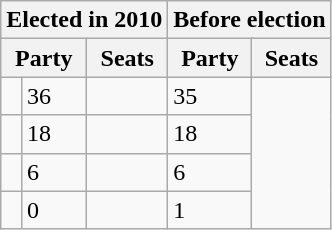<table class="wikitable">
<tr>
<th colspan=3>Elected in 2010</th>
<th colspan=3>Before election</th>
</tr>
<tr>
<th colspan=2>Party</th>
<th>Seats</th>
<th colspan=2>Party</th>
<th>Seats</th>
</tr>
<tr>
<td></td>
<td>36</td>
<td></td>
<td>35</td>
</tr>
<tr>
<td></td>
<td>18</td>
<td></td>
<td>18</td>
</tr>
<tr>
<td></td>
<td>6</td>
<td></td>
<td>6</td>
</tr>
<tr>
<td></td>
<td>0</td>
<td></td>
<td>1</td>
</tr>
</table>
